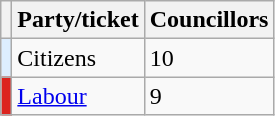<table class="wikitable">
<tr>
<th></th>
<th>Party/ticket</th>
<th>Councillors</th>
</tr>
<tr>
<td style="background:#DDEEFF"></td>
<td>Citizens</td>
<td>10</td>
</tr>
<tr>
<td style="background:#DC241f"></td>
<td><a href='#'>Labour</a></td>
<td>9</td>
</tr>
</table>
